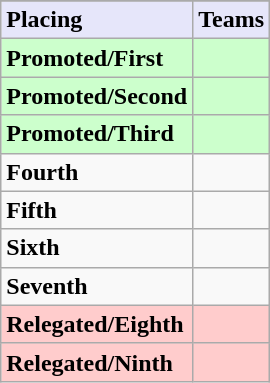<table class=wikitable>
<tr>
</tr>
<tr style="background: #E6E6FA;">
<td><strong>Placing</strong></td>
<td style="text-align:center"><strong>Teams</strong></td>
</tr>
<tr style="background: #ccffcc;">
<td><strong>Promoted/First</strong></td>
<td><strong></strong></td>
</tr>
<tr style="background: #ccffcc;">
<td><strong>Promoted/Second</strong></td>
<td><strong></strong></td>
</tr>
<tr style="background: #ccffcc;">
<td><strong>Promoted/Third</strong></td>
<td><strong></strong></td>
</tr>
<tr>
<td><strong>Fourth</strong></td>
<td></td>
</tr>
<tr>
<td><strong>Fifth</strong></td>
<td></td>
</tr>
<tr>
<td><strong>Sixth</strong></td>
<td></td>
</tr>
<tr>
<td><strong>Seventh</strong></td>
<td></td>
</tr>
<tr style="background: #ffcccc;">
<td><strong>Relegated/Eighth</strong></td>
<td><em></em></td>
</tr>
<tr style="background: #ffcccc;">
<td><strong>Relegated/Ninth</strong></td>
<td><em></em></td>
</tr>
</table>
